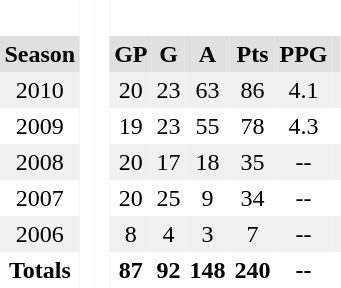<table BORDER="0" CELLPADDING="3" CELLSPACING="0">
<tr ALIGN="center" bgcolor="#e0e0e0">
<th colspan="1" bgcolor="#ffffff"> </th>
<th rowspan="99" bgcolor="#ffffff"> </th>
<th rowspan="99" bgcolor="#ffffff"> </th>
</tr>
<tr ALIGN="center" bgcolor="#e0e0e0">
<th>Season</th>
<th>GP</th>
<th>G</th>
<th>A</th>
<th>Pts</th>
<th>PPG</th>
<th></th>
</tr>
<tr ALIGN="center" bgcolor="#f0f0f0">
<td>2010</td>
<td>20</td>
<td>23</td>
<td>63</td>
<td>86</td>
<td>4.1</td>
<td></td>
</tr>
<tr ALIGN="center">
<td>2009</td>
<td>19</td>
<td>23</td>
<td>55</td>
<td>78</td>
<td>4.3</td>
<td></td>
</tr>
<tr ALIGN="center" bgcolor="#f0f0f0">
<td>2008</td>
<td>20</td>
<td>17</td>
<td>18</td>
<td>35</td>
<td>--</td>
<td></td>
</tr>
<tr ALIGN="center">
<td>2007</td>
<td>20</td>
<td>25</td>
<td>9</td>
<td>34</td>
<td>--</td>
<td></td>
</tr>
<tr ALIGN="center" bgcolor="#f0f0f0">
<td>2006</td>
<td>8</td>
<td>4</td>
<td>3</td>
<td>7</td>
<td>--</td>
<td></td>
</tr>
<tr ALIGN="center">
<th colspan="1.5">Totals</th>
<th>87</th>
<th>92</th>
<th>148</th>
<th>240</th>
<th>--</th>
<th></th>
</tr>
</table>
